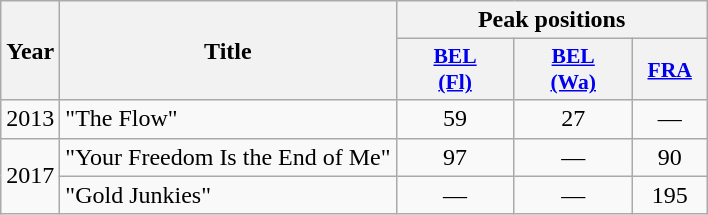<table class="wikitable">
<tr>
<th scope="col" rowspan="2">Year</th>
<th scope="col" rowspan="2">Title</th>
<th scope="col" colspan="5">Peak positions</th>
</tr>
<tr>
<th scope="col" style="width:5em;font-size:90%;"><a href='#'>BEL <br>(Fl)</a><br></th>
<th scope="col" style="width:5em;font-size:90%;"><a href='#'>BEL <br>(Wa)</a><br></th>
<th scope="col" style="width:3em;font-size:90%;"><a href='#'>FRA</a><br></th>
</tr>
<tr>
<td style="text-align:center;">2013</td>
<td>"The Flow"</td>
<td style="text-align:center;">59</td>
<td style="text-align:center;">27</td>
<td style="text-align:center;">—</td>
</tr>
<tr>
<td style="text-align:center;" rowspan="2">2017</td>
<td>"Your Freedom Is the End of Me"</td>
<td style="text-align:center;">97</td>
<td style="text-align:center;">—</td>
<td style="text-align:center;">90</td>
</tr>
<tr>
<td>"Gold Junkies"</td>
<td style="text-align:center;">—</td>
<td style="text-align:center;">—</td>
<td style="text-align:center;">195</td>
</tr>
</table>
